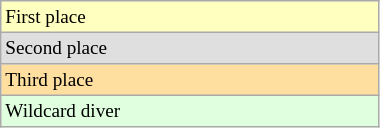<table class=wikitable style=font-size:80%;width:20%>
<tr bgcolor=#FFFFBF>
<td>First place</td>
</tr>
<tr bgcolor=#DFDFDF>
<td>Second place</td>
</tr>
<tr bgcolor=#FFDF9F>
<td>Third place</td>
</tr>
<tr bgcolor=#dfffdf>
<td>Wildcard diver</td>
</tr>
</table>
